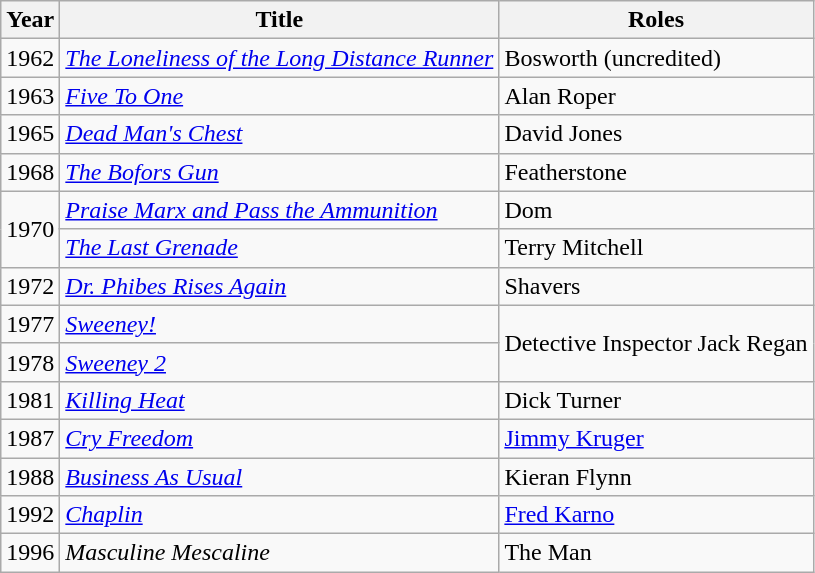<table class="wikitable sortable">
<tr>
<th>Year</th>
<th>Title</th>
<th>Roles</th>
</tr>
<tr>
<td>1962</td>
<td><em><a href='#'>The Loneliness of the Long Distance Runner</a></em></td>
<td>Bosworth (uncredited)</td>
</tr>
<tr>
<td>1963</td>
<td><em><a href='#'>Five To One</a></em></td>
<td>Alan Roper</td>
</tr>
<tr>
<td>1965</td>
<td><em><a href='#'>Dead Man's Chest</a></em></td>
<td>David Jones</td>
</tr>
<tr>
<td>1968</td>
<td><em><a href='#'>The Bofors Gun</a></em></td>
<td>Featherstone</td>
</tr>
<tr>
<td rowspan="2">1970</td>
<td><em><a href='#'>Praise Marx and Pass the Ammunition</a></em></td>
<td>Dom</td>
</tr>
<tr>
<td><em><a href='#'>The Last Grenade</a></em></td>
<td>Terry Mitchell</td>
</tr>
<tr>
<td>1972</td>
<td><em><a href='#'>Dr. Phibes Rises Again</a></em></td>
<td>Shavers</td>
</tr>
<tr>
<td>1977</td>
<td><em><a href='#'>Sweeney!</a></em></td>
<td rowspan="2">Detective Inspector Jack Regan</td>
</tr>
<tr>
<td>1978</td>
<td><em><a href='#'>Sweeney 2</a></em></td>
</tr>
<tr>
<td>1981</td>
<td><em><a href='#'>Killing Heat</a></em></td>
<td>Dick Turner</td>
</tr>
<tr>
<td>1987</td>
<td><em><a href='#'>Cry Freedom</a></em></td>
<td><a href='#'>Jimmy Kruger</a></td>
</tr>
<tr>
<td>1988</td>
<td><em><a href='#'>Business As Usual</a></em></td>
<td>Kieran Flynn</td>
</tr>
<tr>
<td>1992</td>
<td><em><a href='#'>Chaplin</a></em></td>
<td><a href='#'>Fred Karno</a></td>
</tr>
<tr>
<td>1996</td>
<td><em>Masculine Mescaline</em></td>
<td>The Man</td>
</tr>
</table>
